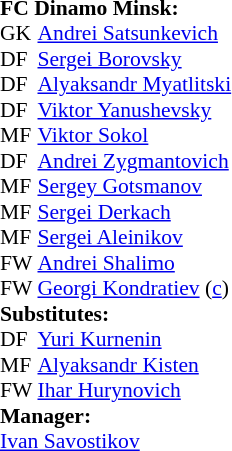<table style="font-size: 90%" cellspacing="0" cellpadding="0">
<tr>
<td colspan="3"><strong>FC Dinamo Minsk:</strong></td>
</tr>
<tr>
<th width="25"></th>
</tr>
<tr>
<td>GK</td>
<td> <a href='#'>Andrei Satsunkevich</a></td>
</tr>
<tr>
<td>DF</td>
<td> <a href='#'>Sergei Borovsky</a></td>
</tr>
<tr>
<td>DF</td>
<td> <a href='#'>Alyaksandr Myatlitski</a></td>
</tr>
<tr>
<td>DF</td>
<td> <a href='#'>Viktor Yanushevsky</a></td>
</tr>
<tr>
<td>MF</td>
<td> <a href='#'>Viktor Sokol</a></td>
<td></td>
</tr>
<tr>
<td>DF</td>
<td> <a href='#'>Andrei Zygmantovich</a></td>
<td></td>
</tr>
<tr>
<td>MF</td>
<td> <a href='#'>Sergey Gotsmanov</a></td>
</tr>
<tr>
<td>MF</td>
<td> <a href='#'>Sergei Derkach</a></td>
<td></td>
</tr>
<tr>
<td>MF</td>
<td> <a href='#'>Sergei Aleinikov</a></td>
</tr>
<tr>
<td>FW</td>
<td> <a href='#'>Andrei Shalimo</a></td>
<td></td>
</tr>
<tr>
<td>FW</td>
<td> <a href='#'>Georgi Kondratiev</a> (<a href='#'>c</a>)</td>
</tr>
<tr>
<td colspan=3><strong>Substitutes:</strong></td>
</tr>
<tr>
<td>DF</td>
<td> <a href='#'>Yuri Kurnenin</a></td>
<td></td>
</tr>
<tr>
<td>MF</td>
<td> <a href='#'>Alyaksandr Kisten</a></td>
<td></td>
</tr>
<tr>
<td>FW</td>
<td> <a href='#'>Ihar Hurynovich</a></td>
<td></td>
</tr>
<tr>
<td colspan=3><strong>Manager:</strong></td>
</tr>
<tr>
<td colspan="3"> <a href='#'>Ivan Savostikov</a></td>
</tr>
</table>
